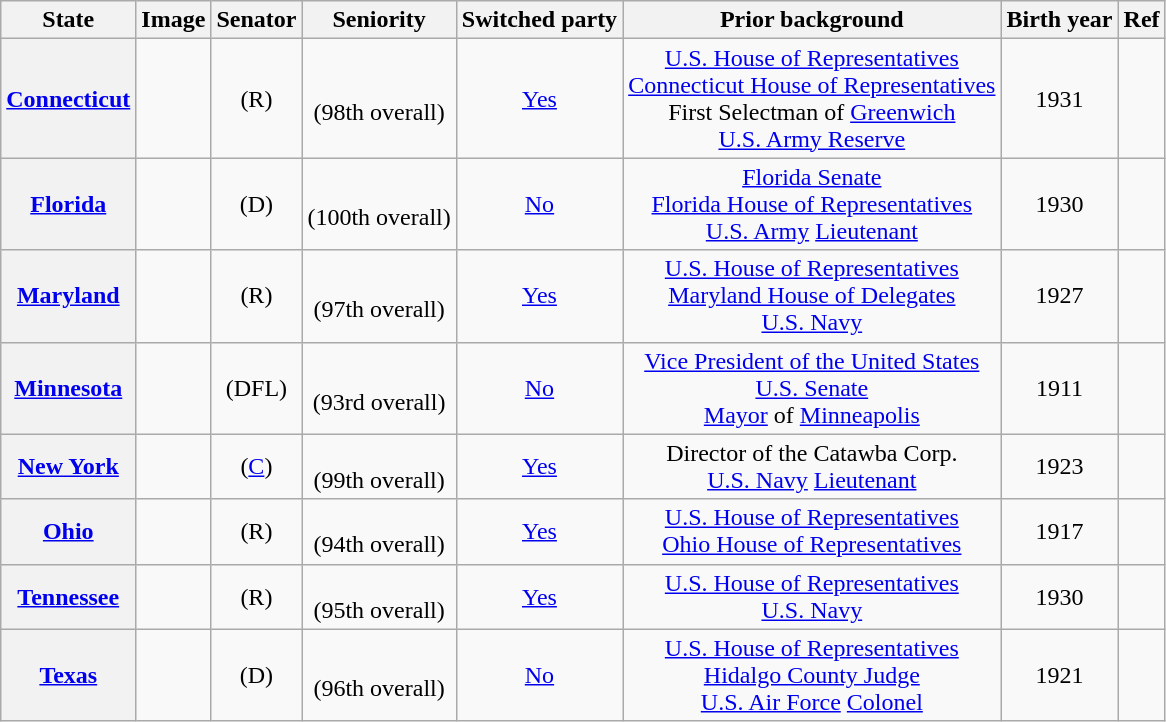<table class="sortable wikitable" style="text-align:center">
<tr>
<th>State</th>
<th>Image</th>
<th>Senator</th>
<th>Seniority</th>
<th>Switched party</th>
<th>Prior background</th>
<th>Birth year</th>
<th>Ref</th>
</tr>
<tr>
<th><a href='#'>Connecticut</a></th>
<td></td>
<td> (R)</td>
<td><br>(98th overall)</td>
<td><a href='#'>Yes</a><br></td>
<td><a href='#'>U.S. House of Representatives</a><br><a href='#'>Connecticut House of Representatives</a><br>First Selectman of <a href='#'>Greenwich</a><br><a href='#'>U.S. Army Reserve</a></td>
<td>1931</td>
<td></td>
</tr>
<tr>
<th><a href='#'>Florida</a></th>
<td></td>
<td> (D)</td>
<td><br>(100th overall)</td>
<td><a href='#'>No</a><br></td>
<td><a href='#'>Florida Senate</a><br><a href='#'>Florida House of Representatives</a><br><a href='#'>U.S. Army</a> <a href='#'>Lieutenant</a></td>
<td>1930</td>
<td></td>
</tr>
<tr>
<th><a href='#'>Maryland</a></th>
<td></td>
<td> (R)</td>
<td><br>(97th overall)</td>
<td><a href='#'>Yes</a><br></td>
<td><a href='#'>U.S. House of Representatives</a><br><a href='#'>Maryland House of Delegates</a><br><a href='#'>U.S. Navy</a></td>
<td>1927</td>
<td></td>
</tr>
<tr>
<th><a href='#'>Minnesota</a></th>
<td></td>
<td> (DFL)</td>
<td><br>(93rd overall)</td>
<td><a href='#'>No</a><br></td>
<td><a href='#'>Vice President of the United States</a><br><a href='#'>U.S. Senate</a><br><a href='#'>Mayor</a> of <a href='#'>Minneapolis</a></td>
<td>1911</td>
<td></td>
</tr>
<tr>
<th><a href='#'>New York</a></th>
<td></td>
<td> (<a href='#'>C</a>)</td>
<td><br>(99th overall)</td>
<td><a href='#'>Yes</a><br></td>
<td>Director of the Catawba Corp.<br><a href='#'>U.S. Navy</a> <a href='#'>Lieutenant</a></td>
<td>1923</td>
<td></td>
</tr>
<tr>
<th><a href='#'>Ohio</a></th>
<td></td>
<td> (R)</td>
<td><br>(94th overall)</td>
<td><a href='#'>Yes</a><br></td>
<td><a href='#'>U.S. House of Representatives</a><br><a href='#'>Ohio House of Representatives</a></td>
<td>1917</td>
<td></td>
</tr>
<tr>
<th><a href='#'>Tennessee</a></th>
<td></td>
<td> (R)</td>
<td><br>(95th overall)</td>
<td><a href='#'>Yes</a><br></td>
<td><a href='#'>U.S. House of Representatives</a><br><a href='#'>U.S. Navy</a></td>
<td>1930</td>
<td></td>
</tr>
<tr>
<th><a href='#'>Texas</a></th>
<td></td>
<td> (D)</td>
<td><br>(96th overall)</td>
<td><a href='#'>No</a><br></td>
<td><a href='#'>U.S. House of Representatives</a><br><a href='#'>Hidalgo County Judge</a><br><a href='#'>U.S. Air Force</a> <a href='#'>Colonel</a></td>
<td>1921</td>
<td></td>
</tr>
</table>
